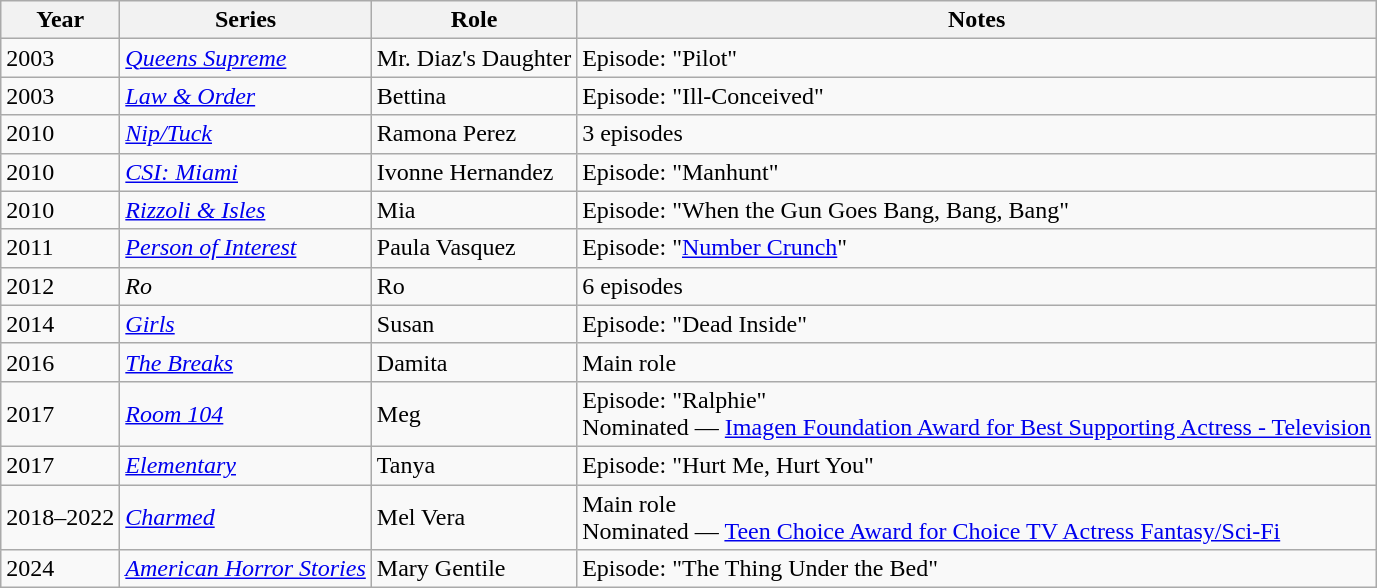<table class="wikitable">
<tr>
<th>Year</th>
<th>Series</th>
<th>Role</th>
<th>Notes</th>
</tr>
<tr>
<td>2003</td>
<td><em><a href='#'>Queens Supreme</a></em></td>
<td>Mr. Diaz's Daughter</td>
<td>Episode: "Pilot"</td>
</tr>
<tr>
<td>2003</td>
<td><em><a href='#'>Law & Order</a></em></td>
<td>Bettina</td>
<td>Episode: "Ill-Conceived"</td>
</tr>
<tr>
<td>2010</td>
<td><em><a href='#'>Nip/Tuck</a></em></td>
<td>Ramona Perez</td>
<td>3 episodes</td>
</tr>
<tr>
<td>2010</td>
<td><em><a href='#'>CSI: Miami</a></em></td>
<td>Ivonne Hernandez</td>
<td>Episode: "Manhunt"</td>
</tr>
<tr>
<td>2010</td>
<td><em><a href='#'>Rizzoli & Isles</a></em></td>
<td>Mia</td>
<td>Episode: "When the Gun Goes Bang, Bang, Bang"</td>
</tr>
<tr>
<td>2011</td>
<td><em><a href='#'>Person of Interest</a></em></td>
<td>Paula Vasquez</td>
<td>Episode: "<a href='#'>Number Crunch</a>"</td>
</tr>
<tr>
<td>2012</td>
<td><em>Ro</em></td>
<td>Ro</td>
<td>6 episodes</td>
</tr>
<tr>
<td>2014</td>
<td><em><a href='#'>Girls</a></em></td>
<td>Susan</td>
<td>Episode: "Dead Inside"</td>
</tr>
<tr>
<td>2016</td>
<td><em><a href='#'>The Breaks</a></em></td>
<td>Damita</td>
<td>Main role</td>
</tr>
<tr>
<td>2017</td>
<td><em><a href='#'>Room 104</a></em></td>
<td>Meg</td>
<td>Episode: "Ralphie"<br>Nominated — <a href='#'>Imagen Foundation Award for Best Supporting Actress - Television</a></td>
</tr>
<tr>
<td>2017</td>
<td><em><a href='#'>Elementary</a></em></td>
<td>Tanya</td>
<td>Episode: "Hurt Me, Hurt You"</td>
</tr>
<tr>
<td>2018–2022</td>
<td><em><a href='#'>Charmed</a></em></td>
<td>Mel Vera</td>
<td>Main role<br>Nominated — <a href='#'>Teen Choice Award for Choice TV Actress Fantasy/Sci-Fi</a></td>
</tr>
<tr>
<td>2024</td>
<td><em><a href='#'>American Horror Stories</a></em></td>
<td>Mary Gentile</td>
<td>Episode: "The Thing Under the Bed"</td>
</tr>
</table>
